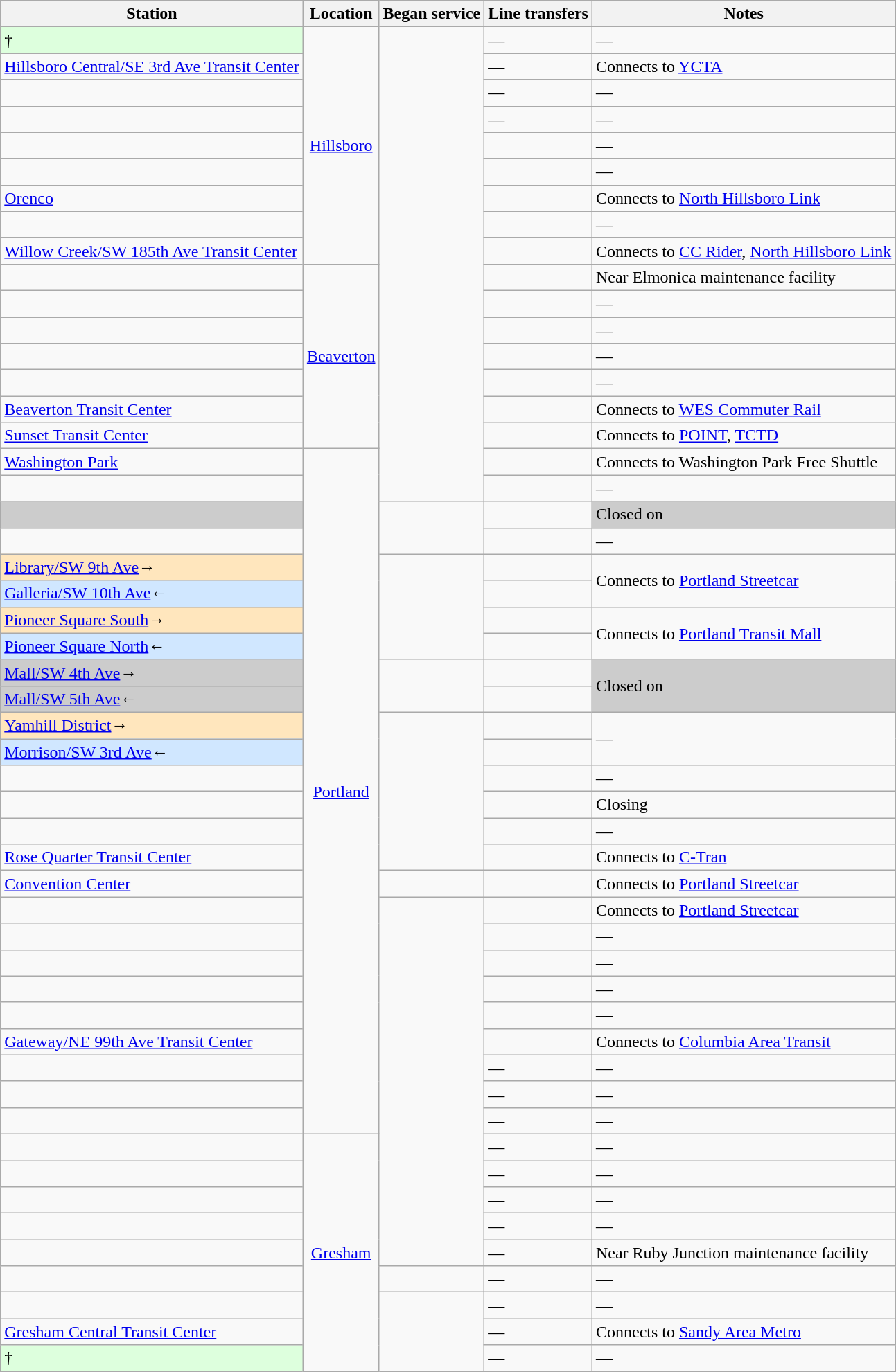<table class="wikitable sortable plainrowheaders">
<tr>
<th scope="col">Station</th>
<th scope="col">Location</th>
<th scope="col" data-sort-type="usLongDate">Began service</th>
<th scope="col" class="unsortable">Line transfers</th>
<th scope="col" class="unsortable">Notes</th>
</tr>
<tr>
<td style="background-color:#ddffdd">†</td>
<td rowspan=9 align=center><a href='#'>Hillsboro</a></td>
<td rowspan=18 align=center></td>
<td>—</td>
<td>—</td>
</tr>
<tr>
<td><a href='#'>Hillsboro Central/SE 3rd Ave Transit Center</a></td>
<td>—</td>
<td>Connects to <a href='#'>YCTA</a></td>
</tr>
<tr>
<td></td>
<td>—</td>
<td>—</td>
</tr>
<tr>
<td></td>
<td>—</td>
<td>—</td>
</tr>
<tr>
<td></td>
<td></td>
<td>—</td>
</tr>
<tr>
<td></td>
<td></td>
<td>—</td>
</tr>
<tr>
<td><a href='#'>Orenco</a></td>
<td></td>
<td>Connects to <a href='#'>North Hillsboro Link</a></td>
</tr>
<tr>
<td></td>
<td></td>
<td>—</td>
</tr>
<tr>
<td><a href='#'>Willow Creek/SW 185th Ave Transit Center</a></td>
<td></td>
<td>Connects to <a href='#'>CC Rider</a>, <a href='#'>North Hillsboro Link</a></td>
</tr>
<tr>
<td></td>
<td rowspan=7 align=center><a href='#'>Beaverton</a></td>
<td></td>
<td>Near Elmonica maintenance facility</td>
</tr>
<tr>
<td></td>
<td></td>
<td>—</td>
</tr>
<tr>
<td></td>
<td></td>
<td>—</td>
</tr>
<tr>
<td></td>
<td></td>
<td>—</td>
</tr>
<tr>
<td></td>
<td></td>
<td>—</td>
</tr>
<tr>
<td><a href='#'>Beaverton Transit Center</a></td>
<td></td>
<td>Connects to <a href='#'>WES Commuter Rail</a></td>
</tr>
<tr>
<td><a href='#'>Sunset Transit Center</a></td>
<td></td>
<td>Connects to <a href='#'>POINT</a>, <a href='#'>TCTD</a></td>
</tr>
<tr>
<td><a href='#'>Washington Park</a></td>
<td rowspan=26 align=center><a href='#'>Portland</a></td>
<td></td>
<td>Connects to Washington Park Free Shuttle</td>
</tr>
<tr>
<td></td>
<td></td>
<td>—</td>
</tr>
<tr>
<td style="background-color:#CCCCCC"></td>
<td rowspan=2 align=center></td>
<td></td>
<td style="background-color:#CCCCCC">Closed on </td>
</tr>
<tr>
<td></td>
<td></td>
<td>—</td>
</tr>
<tr>
<td style="background-color:#FFE6BD"><a href='#'>Library/SW 9th Ave</a>→</td>
<td rowspan=4 align=center></td>
<td></td>
<td rowspan=2>Connects to <a href='#'>Portland Streetcar</a></td>
</tr>
<tr>
<td style="background-color:#D0E7FF"><a href='#'>Galleria/SW 10th Ave</a>←</td>
<td></td>
</tr>
<tr>
<td style="background-color:#FFE6BD"><a href='#'>Pioneer Square South</a>→</td>
<td>   </td>
<td rowspan=2>Connects to <a href='#'>Portland Transit Mall</a></td>
</tr>
<tr>
<td style="background-color:#D0E7FF"><a href='#'>Pioneer Square North</a>←</td>
<td>   </td>
</tr>
<tr>
<td style="background-color:#CCCCCC"><a href='#'>Mall/SW 4th Ave</a>→</td>
<td rowspan=2 align=center></td>
<td>   </td>
<td style="background-color:#CCCCCC"; rowspan=2>Closed on </td>
</tr>
<tr>
<td style="background-color:#CCCCCC"><a href='#'>Mall/SW 5th Ave</a>←</td>
<td>   </td>
</tr>
<tr>
<td style="background-color:#FFE6BD"><a href='#'>Yamhill District</a>→</td>
<td rowspan=6 align=center></td>
<td></td>
<td rowspan=2>—</td>
</tr>
<tr>
<td style="background-color:#D0E7FF"><a href='#'>Morrison/SW 3rd Ave</a>←</td>
<td></td>
</tr>
<tr>
<td></td>
<td></td>
<td>—</td>
</tr>
<tr>
<td></td>
<td></td>
<td>Closing </td>
</tr>
<tr>
<td></td>
<td></td>
<td>—</td>
</tr>
<tr>
<td><a href='#'>Rose Quarter Transit Center</a></td>
<td>  </td>
<td>Connects to <a href='#'>C-Tran</a></td>
</tr>
<tr>
<td><a href='#'>Convention Center</a></td>
<td align=center></td>
<td> </td>
<td>Connects to <a href='#'>Portland Streetcar</a></td>
</tr>
<tr>
<td></td>
<td rowspan=14 align=center></td>
<td> </td>
<td>Connects to <a href='#'>Portland Streetcar</a></td>
</tr>
<tr>
<td></td>
<td> </td>
<td>—</td>
</tr>
<tr>
<td></td>
<td> </td>
<td>—</td>
</tr>
<tr>
<td></td>
<td> </td>
<td>—</td>
</tr>
<tr>
<td></td>
<td> </td>
<td>—</td>
</tr>
<tr>
<td><a href='#'>Gateway/NE 99th Ave Transit Center</a></td>
<td> </td>
<td>Connects to <a href='#'>Columbia Area Transit</a></td>
</tr>
<tr>
<td></td>
<td>—</td>
<td>—</td>
</tr>
<tr>
<td></td>
<td>—</td>
<td>—</td>
</tr>
<tr>
<td></td>
<td>—</td>
<td>—</td>
</tr>
<tr>
<td></td>
<td rowspan=9 align=center><a href='#'>Gresham</a></td>
<td>—</td>
<td>—</td>
</tr>
<tr>
<td></td>
<td>—</td>
<td>—</td>
</tr>
<tr>
<td></td>
<td>—</td>
<td>—</td>
</tr>
<tr>
<td></td>
<td>—</td>
<td>—</td>
</tr>
<tr>
<td></td>
<td>—</td>
<td>Near Ruby Junction maintenance facility</td>
</tr>
<tr>
<td></td>
<td align=center></td>
<td>—</td>
<td>—</td>
</tr>
<tr>
<td></td>
<td rowspan=3 align=center></td>
<td>—</td>
<td>—</td>
</tr>
<tr>
<td><a href='#'>Gresham Central Transit Center</a></td>
<td>—</td>
<td>Connects to <a href='#'>Sandy Area Metro</a></td>
</tr>
<tr>
<td style="background-color:#ddffdd">†</td>
<td>—</td>
<td>—</td>
</tr>
</table>
